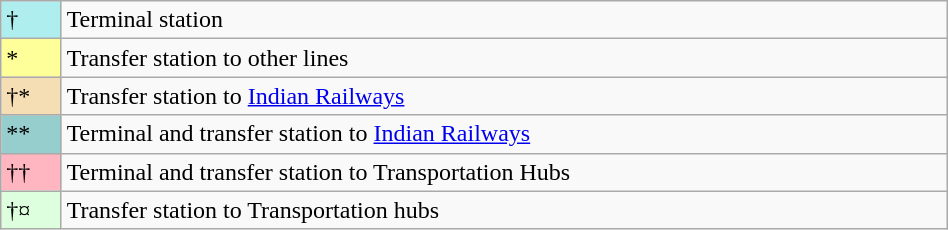<table class="wikitable" style="text-align: left;" style=font-size:95%; width="50%">
<tr>
<td style="background-color:#AFEEEE">†</td>
<td>Terminal station</td>
</tr>
<tr>
<td style="background-color:#FFFF99">*</td>
<td>Transfer station to other lines</td>
</tr>
<tr>
<td style="background-color:#F5DEB3">†*</td>
<td>Transfer station to <a href='#'>Indian Railways</a></td>
</tr>
<tr>
<td style="background-color:#96CDCD">**</td>
<td>Terminal and transfer station to <a href='#'>Indian Railways</a></td>
</tr>
<tr>
<td style="background-color:#FFB6C1">††</td>
<td>Terminal and transfer station to Transportation Hubs</td>
</tr>
<tr>
<td style="background-color:#DDFFDD">†¤</td>
<td>Transfer station to Transportation hubs</td>
</tr>
</table>
